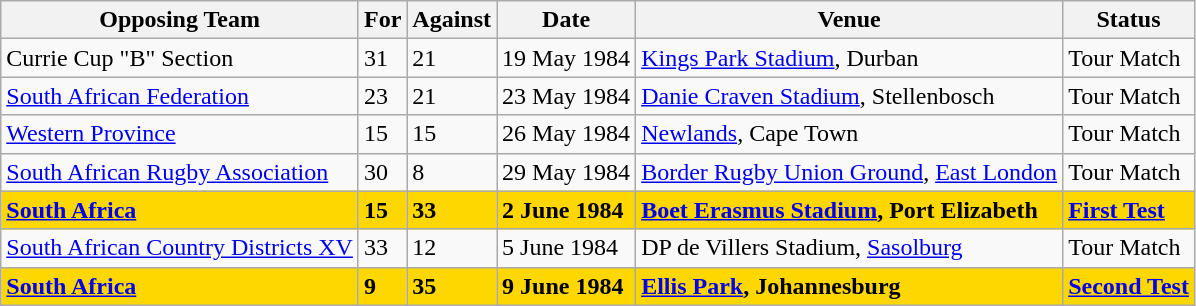<table class=wikitable>
<tr>
<th>Opposing Team</th>
<th>For</th>
<th>Against</th>
<th>Date</th>
<th>Venue</th>
<th>Status</th>
</tr>
<tr>
<td>Currie Cup "B" Section</td>
<td>31</td>
<td>21</td>
<td>19 May 1984</td>
<td><a href='#'>Kings Park Stadium</a>, Durban</td>
<td>Tour Match</td>
</tr>
<tr>
<td><a href='#'>South African Federation</a></td>
<td>23</td>
<td>21</td>
<td>23 May 1984</td>
<td><a href='#'>Danie Craven Stadium</a>, Stellenbosch</td>
<td>Tour Match</td>
</tr>
<tr>
<td><a href='#'>Western Province</a></td>
<td>15</td>
<td>15</td>
<td>26 May 1984</td>
<td><a href='#'>Newlands</a>, Cape Town</td>
<td>Tour Match</td>
</tr>
<tr>
<td><a href='#'>South African Rugby Association</a></td>
<td>30</td>
<td>8</td>
<td>29 May 1984</td>
<td><a href='#'>Border Rugby Union Ground</a>, <a href='#'>East London</a></td>
<td>Tour Match</td>
</tr>
<tr bgcolor=gold>
<td><strong><a href='#'>South Africa</a></strong></td>
<td><strong>15</strong></td>
<td><strong>33</strong></td>
<td><strong>2 June 1984</strong></td>
<td><strong><a href='#'>Boet Erasmus Stadium</a>, Port Elizabeth</strong></td>
<td><strong><a href='#'>First Test</a></strong></td>
</tr>
<tr>
<td><a href='#'>South African Country Districts XV</a></td>
<td>33</td>
<td>12</td>
<td>5 June 1984</td>
<td>DP de Villers Stadium, <a href='#'>Sasolburg</a></td>
<td>Tour Match</td>
</tr>
<tr bgcolor=gold>
<td><strong><a href='#'>South Africa</a></strong></td>
<td><strong>9</strong></td>
<td><strong>35</strong></td>
<td><strong>9 June 1984</strong></td>
<td><strong><a href='#'>Ellis Park</a>, Johannesburg</strong></td>
<td><strong><a href='#'>Second Test</a></strong></td>
</tr>
</table>
